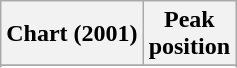<table class="wikitable sortable">
<tr>
<th>Chart (2001)</th>
<th>Peak<br>position</th>
</tr>
<tr>
</tr>
<tr>
</tr>
<tr>
</tr>
</table>
